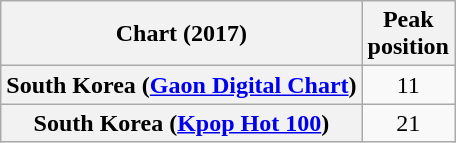<table class="wikitable sortable plainrowheaders" style="text-align:center;">
<tr>
<th>Chart (2017)</th>
<th>Peak<br>position</th>
</tr>
<tr>
<th scope="row">South Korea (<a href='#'>Gaon Digital Chart</a>)</th>
<td>11</td>
</tr>
<tr>
<th scope="row">South Korea (<a href='#'>Kpop Hot 100</a>)</th>
<td>21</td>
</tr>
</table>
